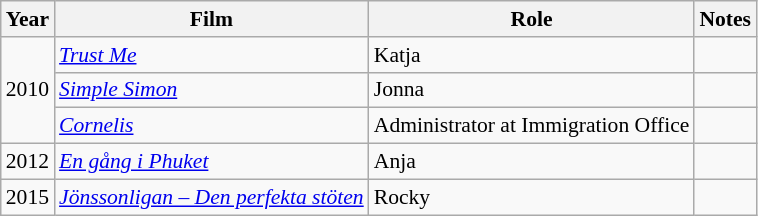<table class="wikitable" style="font-size: 90%;">
<tr>
<th>Year</th>
<th>Film</th>
<th>Role</th>
<th>Notes</th>
</tr>
<tr>
<td rowspan="3">2010</td>
<td><em><a href='#'>Trust Me</a></em></td>
<td>Katja</td>
<td></td>
</tr>
<tr>
<td><em><a href='#'>Simple Simon</a></em></td>
<td>Jonna</td>
<td></td>
</tr>
<tr>
<td><em><a href='#'>Cornelis</a></em></td>
<td>Administrator at Immigration Office</td>
<td></td>
</tr>
<tr>
<td>2012</td>
<td><em><a href='#'>En gång i Phuket</a></em></td>
<td>Anja</td>
<td></td>
</tr>
<tr>
<td>2015</td>
<td><em><a href='#'>Jönssonligan – Den perfekta stöten</a></em></td>
<td>Rocky</td>
<td></td>
</tr>
</table>
